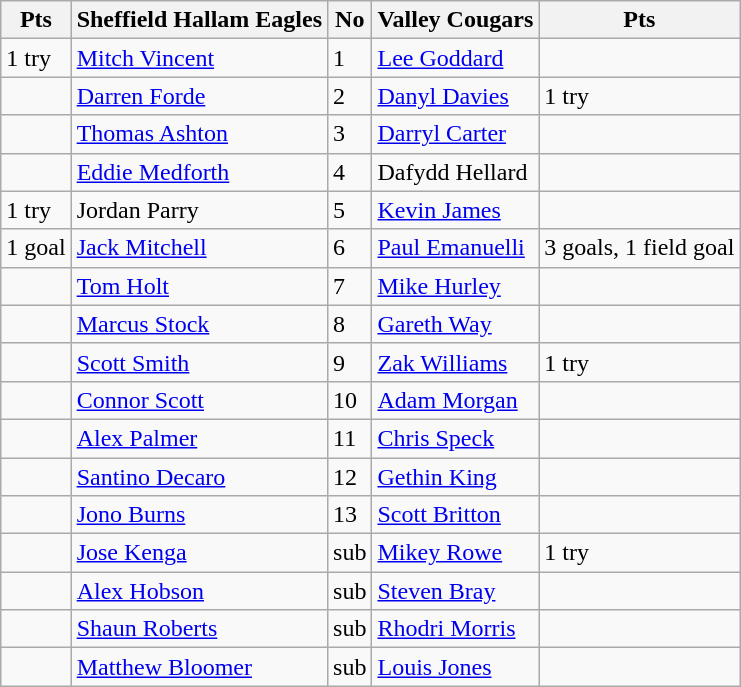<table class="wikitable">
<tr>
<th>Pts</th>
<th>Sheffield Hallam Eagles</th>
<th>No</th>
<th>Valley Cougars</th>
<th>Pts</th>
</tr>
<tr>
<td>1 try</td>
<td><a href='#'>Mitch Vincent</a></td>
<td>1</td>
<td><a href='#'>Lee Goddard</a></td>
<td></td>
</tr>
<tr>
<td></td>
<td><a href='#'>Darren Forde</a></td>
<td>2</td>
<td><a href='#'>Danyl Davies</a></td>
<td>1 try</td>
</tr>
<tr>
<td></td>
<td><a href='#'>Thomas Ashton</a></td>
<td>3</td>
<td><a href='#'>Darryl Carter</a></td>
<td></td>
</tr>
<tr>
<td></td>
<td><a href='#'>Eddie Medforth</a></td>
<td>4</td>
<td>Dafydd Hellard</td>
<td></td>
</tr>
<tr>
<td>1 try</td>
<td>Jordan Parry</td>
<td>5</td>
<td><a href='#'>Kevin James</a></td>
<td></td>
</tr>
<tr>
<td>1 goal</td>
<td><a href='#'>Jack Mitchell</a></td>
<td>6</td>
<td><a href='#'>Paul Emanuelli</a></td>
<td>3 goals, 1 field goal</td>
</tr>
<tr>
<td></td>
<td><a href='#'>Tom Holt</a></td>
<td>7</td>
<td><a href='#'>Mike Hurley</a></td>
<td></td>
</tr>
<tr>
<td></td>
<td><a href='#'>Marcus Stock</a></td>
<td>8</td>
<td><a href='#'>Gareth Way</a></td>
<td></td>
</tr>
<tr>
<td></td>
<td><a href='#'>Scott Smith</a></td>
<td>9</td>
<td><a href='#'>Zak Williams</a></td>
<td>1 try</td>
</tr>
<tr>
<td></td>
<td><a href='#'>Connor Scott</a></td>
<td>10</td>
<td><a href='#'>Adam Morgan</a></td>
<td></td>
</tr>
<tr>
<td></td>
<td><a href='#'>Alex Palmer</a></td>
<td>11</td>
<td><a href='#'>Chris Speck</a></td>
<td></td>
</tr>
<tr>
<td></td>
<td><a href='#'>Santino Decaro</a></td>
<td>12</td>
<td><a href='#'>Gethin King</a></td>
<td></td>
</tr>
<tr>
<td></td>
<td><a href='#'>Jono Burns</a></td>
<td>13</td>
<td><a href='#'>Scott Britton</a></td>
<td></td>
</tr>
<tr>
<td></td>
<td><a href='#'>Jose Kenga</a></td>
<td>sub</td>
<td><a href='#'>Mikey Rowe</a></td>
<td>1 try</td>
</tr>
<tr>
<td></td>
<td><a href='#'>Alex Hobson</a></td>
<td>sub</td>
<td><a href='#'>Steven Bray</a></td>
<td></td>
</tr>
<tr>
<td></td>
<td><a href='#'>Shaun Roberts</a></td>
<td>sub</td>
<td><a href='#'>Rhodri Morris</a></td>
<td></td>
</tr>
<tr>
<td></td>
<td><a href='#'>Matthew Bloomer</a></td>
<td>sub</td>
<td><a href='#'>Louis Jones</a></td>
<td></td>
</tr>
</table>
